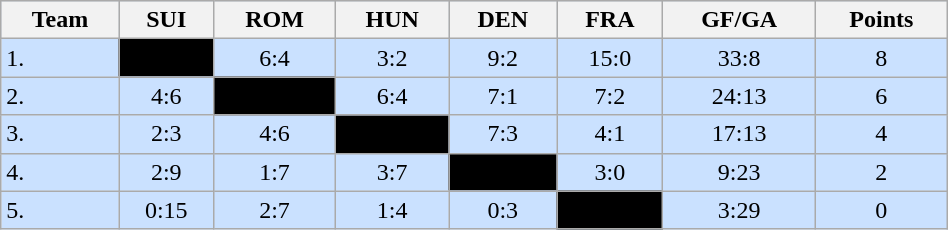<table class="wikitable" bgcolor="#EFEFFF" width="50%">
<tr bgcolor="#BCD2EE">
<th>Team</th>
<th>SUI</th>
<th>ROM</th>
<th>HUN</th>
<th>DEN</th>
<th>FRA</th>
<th>GF/GA</th>
<th>Points</th>
</tr>
<tr bgcolor="#CAE1FF" align="center">
<td align="left">1. </td>
<td style="background:#000000;"></td>
<td>6:4</td>
<td>3:2</td>
<td>9:2</td>
<td>15:0</td>
<td>33:8</td>
<td>8</td>
</tr>
<tr bgcolor="#CAE1FF" align="center">
<td align="left">2. </td>
<td>4:6</td>
<td style="background:#000000;"></td>
<td>6:4</td>
<td>7:1</td>
<td>7:2</td>
<td>24:13</td>
<td>6</td>
</tr>
<tr bgcolor="#CAE1FF" align="center">
<td align="left">3. </td>
<td>2:3</td>
<td>4:6</td>
<td style="background:#000000;"></td>
<td>7:3</td>
<td>4:1</td>
<td>17:13</td>
<td>4</td>
</tr>
<tr bgcolor="#CAE1FF" align="center">
<td align="left">4. </td>
<td>2:9</td>
<td>1:7</td>
<td>3:7</td>
<td style="background:#000000;"></td>
<td>3:0</td>
<td>9:23</td>
<td>2</td>
</tr>
<tr bgcolor="#CAE1FF" align="center">
<td align="left">5. </td>
<td>0:15</td>
<td>2:7</td>
<td>1:4</td>
<td>0:3</td>
<td style="background:#000000;"></td>
<td>3:29</td>
<td>0</td>
</tr>
</table>
